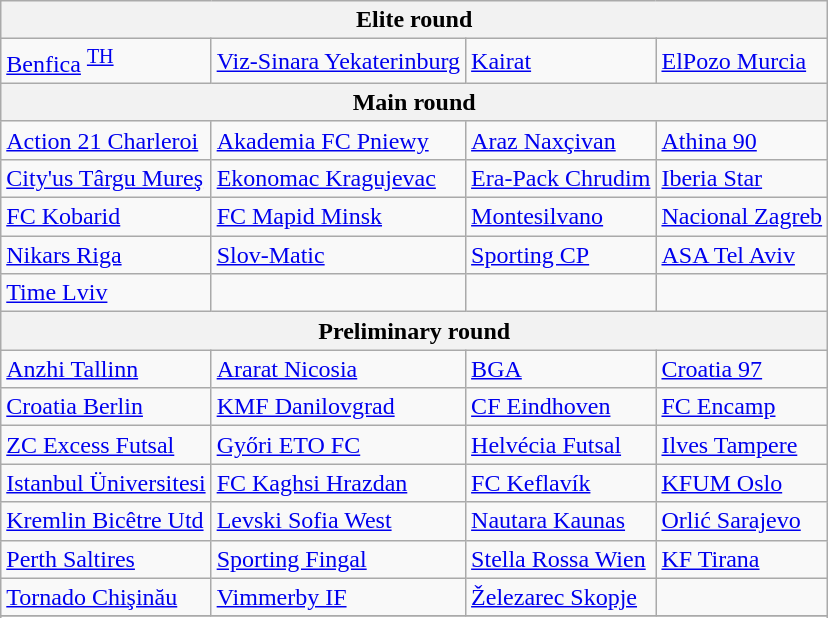<table class="wikitable">
<tr>
<th colspan="4">Elite round</th>
</tr>
<tr>
<td> <a href='#'>Benfica</a> <sup><a href='#'>TH</a></sup></td>
<td> <a href='#'>Viz-Sinara Yekaterinburg</a></td>
<td> <a href='#'>Kairat</a></td>
<td> <a href='#'>ElPozo Murcia</a></td>
</tr>
<tr>
<th colspan="4">Main round</th>
</tr>
<tr>
<td> <a href='#'>Action 21 Charleroi</a></td>
<td> <a href='#'>Akademia FC Pniewy</a></td>
<td> <a href='#'>Araz Naxçivan</a></td>
<td> <a href='#'>Athina 90</a></td>
</tr>
<tr>
<td> <a href='#'>City'us Târgu Mureş</a></td>
<td> <a href='#'>Ekonomac Kragujevac</a></td>
<td> <a href='#'>Era-Pack Chrudim</a></td>
<td> <a href='#'>Iberia Star</a></td>
</tr>
<tr>
<td> <a href='#'>FC Kobarid</a></td>
<td> <a href='#'>FC Mapid Minsk</a></td>
<td> <a href='#'>Montesilvano</a></td>
<td> <a href='#'>Nacional Zagreb</a></td>
</tr>
<tr>
<td> <a href='#'>Nikars Riga</a></td>
<td> <a href='#'>Slov-Matic</a></td>
<td> <a href='#'>Sporting CP</a></td>
<td> <a href='#'>ASA Tel Aviv</a></td>
</tr>
<tr>
<td> <a href='#'>Time Lviv</a></td>
<td></td>
<td></td>
<td></td>
</tr>
<tr>
<th colspan="4">Preliminary round</th>
</tr>
<tr>
<td> <a href='#'>Anzhi Tallinn</a></td>
<td> <a href='#'>Ararat Nicosia</a></td>
<td> <a href='#'>BGA</a></td>
<td> <a href='#'>Croatia 97</a></td>
</tr>
<tr>
<td> <a href='#'>Croatia Berlin</a></td>
<td> <a href='#'>KMF Danilovgrad</a></td>
<td> <a href='#'>CF Eindhoven</a></td>
<td> <a href='#'>FC Encamp</a></td>
</tr>
<tr>
<td> <a href='#'>ZC Excess Futsal</a></td>
<td> <a href='#'>Győri ETO FC</a></td>
<td> <a href='#'>Helvécia Futsal</a></td>
<td> <a href='#'>Ilves Tampere</a></td>
</tr>
<tr>
<td> <a href='#'>Istanbul Üniversitesi</a></td>
<td> <a href='#'>FC Kaghsi Hrazdan</a></td>
<td> <a href='#'>FC Keflavík</a></td>
<td> <a href='#'>KFUM Oslo</a></td>
</tr>
<tr>
<td> <a href='#'>Kremlin Bicêtre Utd</a></td>
<td> <a href='#'>Levski Sofia West</a></td>
<td> <a href='#'>Nautara Kaunas</a></td>
<td> <a href='#'>Orlić Sarajevo</a></td>
</tr>
<tr>
<td> <a href='#'>Perth Saltires</a></td>
<td> <a href='#'>Sporting Fingal</a></td>
<td> <a href='#'>Stella Rossa Wien</a></td>
<td> <a href='#'>KF Tirana</a></td>
</tr>
<tr>
<td> <a href='#'>Tornado Chişinău</a></td>
<td> <a href='#'>Vimmerby IF</a></td>
<td> <a href='#'>Železarec Skopje</a></td>
<td></td>
</tr>
<tr>
</tr>
<tr>
</tr>
</table>
